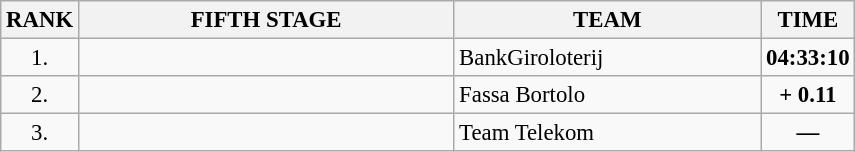<table class="wikitable" style="font-size:95%;">
<tr>
<th>RANK</th>
<th align="left" style="width: 16em">FIFTH STAGE</th>
<th align="left" style="width: 13em">TEAM</th>
<th>TIME</th>
</tr>
<tr>
<td align="center">1.</td>
<td></td>
<td>BankGiroloterij</td>
<td align="center"><strong>04:33:10</strong></td>
</tr>
<tr>
<td align="center">2.</td>
<td></td>
<td>Fassa Bortolo</td>
<td align="center"><strong>+ 0.11</strong></td>
</tr>
<tr>
<td align="center">3.</td>
<td></td>
<td>Team Telekom</td>
<td align="center"><strong>—</strong></td>
</tr>
</table>
